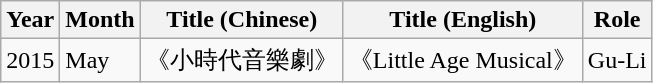<table class="wikitable">
<tr>
<th>Year</th>
<th>Month</th>
<th>Title (Chinese)</th>
<th>Title (English)</th>
<th>Role</th>
</tr>
<tr>
<td>2015</td>
<td>May</td>
<td>《小時代音樂劇》</td>
<td>《Little Age Musical》</td>
<td>Gu-Li</td>
</tr>
</table>
